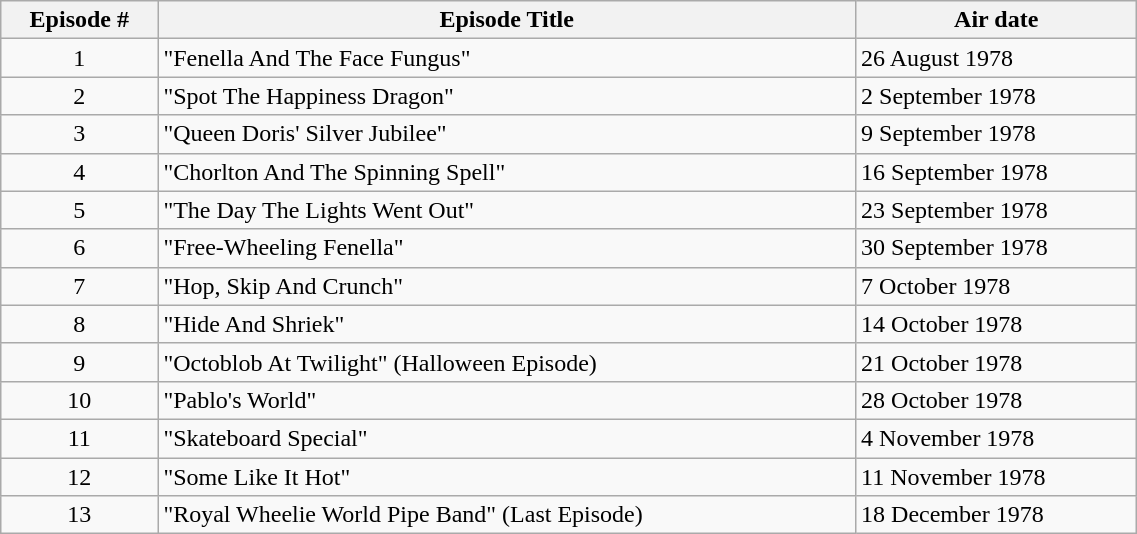<table class="wikitable" width="60%">
<tr>
<th>Episode #</th>
<th>Episode Title</th>
<th>Air date</th>
</tr>
<tr>
<td align="center">1</td>
<td align="left">"Fenella And The Face Fungus"</td>
<td align="left">26 August 1978</td>
</tr>
<tr>
<td align="center">2</td>
<td align="left">"Spot The Happiness Dragon"</td>
<td align="left">2 September 1978</td>
</tr>
<tr>
<td align="center">3</td>
<td align="left">"Queen Doris' Silver Jubilee"</td>
<td align="left">9 September 1978</td>
</tr>
<tr>
<td align="center">4</td>
<td align="left">"Chorlton And The Spinning Spell"</td>
<td align="left">16 September 1978</td>
</tr>
<tr>
<td align="center">5</td>
<td align="left">"The Day The Lights Went Out"</td>
<td align="left">23 September 1978</td>
</tr>
<tr>
<td align="center">6</td>
<td align="left">"Free-Wheeling Fenella"</td>
<td align="left">30 September 1978</td>
</tr>
<tr>
<td align="center">7</td>
<td align="left">"Hop, Skip And Crunch"</td>
<td align="left">7 October 1978</td>
</tr>
<tr>
<td align="center">8</td>
<td align="left">"Hide And Shriek"</td>
<td align="left">14 October 1978</td>
</tr>
<tr>
<td align="center">9</td>
<td align="left">"Octoblob At Twilight" (Halloween Episode)</td>
<td align="left">21 October 1978</td>
</tr>
<tr>
<td align="center">10</td>
<td align="left">"Pablo's World"</td>
<td align="left">28 October 1978</td>
</tr>
<tr>
<td align="center">11</td>
<td align="left">"Skateboard Special"</td>
<td align="left">4 November 1978</td>
</tr>
<tr>
<td align="center">12</td>
<td align="left">"Some Like It Hot"</td>
<td align="left">11 November 1978</td>
</tr>
<tr>
<td align="center">13</td>
<td align="left">"Royal Wheelie World Pipe Band" (Last Episode)</td>
<td align="Left">18 December 1978</td>
</tr>
</table>
